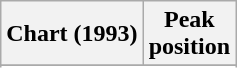<table class="wikitable sortable plainrowheaders">
<tr>
<th>Chart (1993)</th>
<th>Peak<br>position</th>
</tr>
<tr>
</tr>
<tr>
</tr>
<tr>
</tr>
</table>
